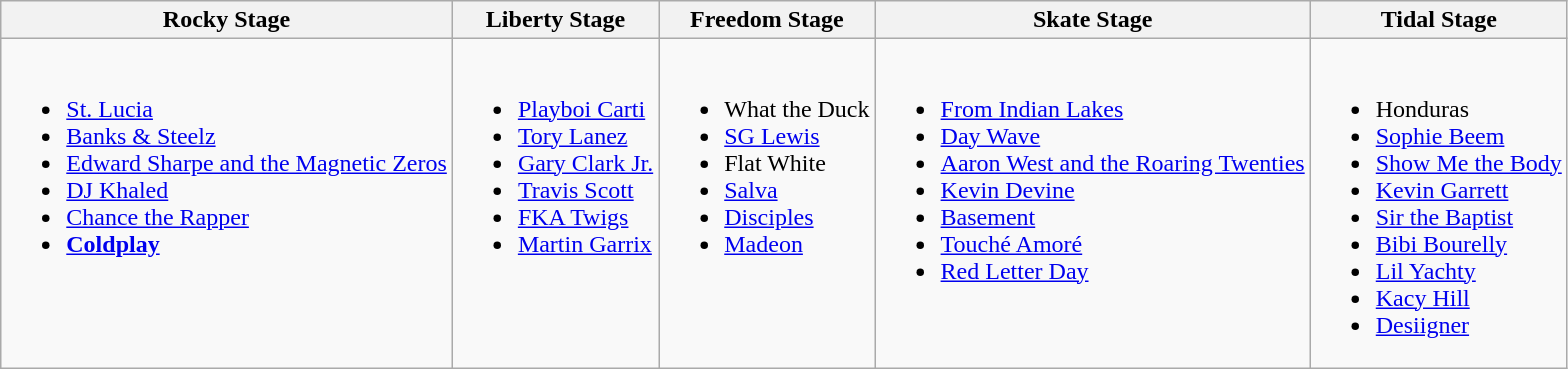<table class="wikitable">
<tr>
<th>Rocky Stage</th>
<th>Liberty Stage</th>
<th>Freedom Stage</th>
<th>Skate Stage</th>
<th>Tidal Stage</th>
</tr>
<tr valign="top">
<td><br><ul><li><a href='#'>St. Lucia</a></li><li><a href='#'>Banks & Steelz</a></li><li><a href='#'>Edward Sharpe and the Magnetic Zeros</a></li><li><a href='#'>DJ Khaled</a></li><li><a href='#'>Chance the Rapper</a></li><li><strong><a href='#'>Coldplay</a></strong></li></ul></td>
<td><br><ul><li><a href='#'>Playboi Carti</a></li><li><a href='#'>Tory Lanez</a></li><li><a href='#'>Gary Clark Jr.</a></li><li><a href='#'>Travis Scott</a></li><li><a href='#'>FKA Twigs</a></li><li><a href='#'>Martin Garrix</a></li></ul></td>
<td><br><ul><li>What the Duck</li><li><a href='#'>SG Lewis</a></li><li>Flat White</li><li><a href='#'>Salva</a></li><li><a href='#'>Disciples</a></li><li><a href='#'>Madeon</a></li></ul></td>
<td><br><ul><li><a href='#'>From Indian Lakes</a></li><li><a href='#'>Day Wave</a></li><li><a href='#'>Aaron West and the Roaring Twenties</a></li><li><a href='#'>Kevin Devine</a></li><li><a href='#'>Basement</a></li><li><a href='#'>Touché Amoré</a></li><li><a href='#'>Red Letter Day</a></li></ul></td>
<td><br><ul><li>Honduras</li><li><a href='#'>Sophie Beem</a></li><li><a href='#'>Show Me the Body</a></li><li><a href='#'>Kevin Garrett</a></li><li><a href='#'>Sir the Baptist</a></li><li><a href='#'>Bibi Bourelly</a></li><li><a href='#'>Lil Yachty</a></li><li><a href='#'>Kacy Hill</a></li><li><a href='#'>Desiigner</a></li></ul></td>
</tr>
</table>
